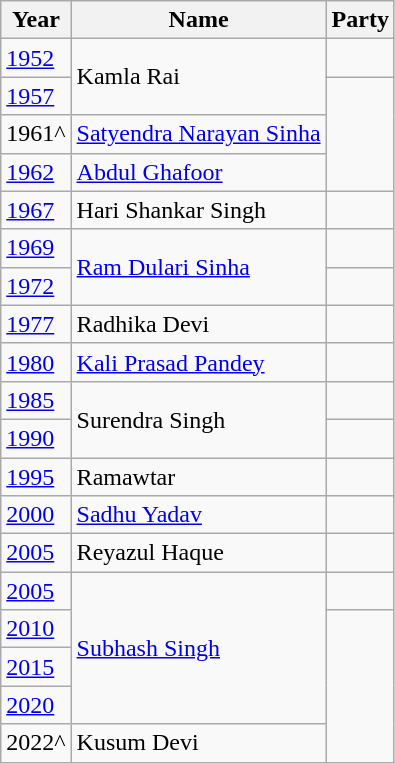<table class="wikitable sortable">
<tr>
<th>Year</th>
<th>Name</th>
<th colspan="2">Party</th>
</tr>
<tr>
<td><a href='#'>1952</a></td>
<td rowspan="2">Kamla Rai</td>
<td></td>
</tr>
<tr>
<td><a href='#'>1957</a></td>
</tr>
<tr>
<td>1961^</td>
<td><a href='#'>Satyendra Narayan Sinha</a></td>
</tr>
<tr>
<td><a href='#'>1962</a></td>
<td><a href='#'>Abdul Ghafoor</a></td>
</tr>
<tr>
<td><a href='#'>1967</a></td>
<td>Hari Shankar Singh</td>
<td></td>
</tr>
<tr>
<td><a href='#'>1969</a></td>
<td rowspan="2"><a href='#'>Ram Dulari Sinha</a></td>
<td></td>
</tr>
<tr>
<td><a href='#'>1972</a></td>
</tr>
<tr>
<td><a href='#'>1977</a></td>
<td>Radhika Devi</td>
<td></td>
</tr>
<tr>
<td><a href='#'>1980</a></td>
<td><a href='#'>Kali Prasad Pandey</a></td>
<td></td>
</tr>
<tr>
<td><a href='#'>1985</a></td>
<td rowspan="2">Surendra Singh</td>
</tr>
<tr>
<td><a href='#'>1990</a></td>
<td></td>
</tr>
<tr>
<td><a href='#'>1995</a></td>
<td>Ramawtar</td>
</tr>
<tr>
<td><a href='#'>2000</a></td>
<td><a href='#'>Sadhu Yadav</a></td>
<td></td>
</tr>
<tr>
<td><a href='#'>2005</a></td>
<td>Reyazul Haque</td>
<td></td>
</tr>
<tr>
<td><a href='#'>2005</a></td>
<td rowspan="4"><a href='#'>Subhash Singh</a></td>
<td></td>
</tr>
<tr>
<td><a href='#'>2010</a></td>
</tr>
<tr>
<td><a href='#'>2015</a></td>
</tr>
<tr>
<td><a href='#'>2020</a></td>
</tr>
<tr>
<td>2022^</td>
<td>Kusum Devi</td>
</tr>
</table>
